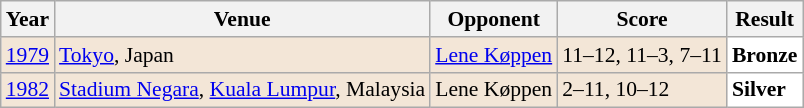<table class="sortable wikitable" style="font-size: 90%;">
<tr>
<th>Year</th>
<th>Venue</th>
<th>Opponent</th>
<th>Score</th>
<th>Result</th>
</tr>
<tr style="background:#F3E6D7">
<td align="center"><a href='#'>1979</a></td>
<td align="left"><a href='#'>Tokyo</a>, Japan</td>
<td align="left"> <a href='#'>Lene Køppen</a></td>
<td align="left">11–12, 11–3, 7–11</td>
<td style="text-align:left; background:white"> <strong>Bronze</strong></td>
</tr>
<tr style="background:#F3E6D7">
<td align="center"><a href='#'>1982</a></td>
<td align="left"><a href='#'>Stadium Negara</a>, <a href='#'>Kuala Lumpur</a>, Malaysia</td>
<td align="left"> Lene Køppen</td>
<td align="left">2–11, 10–12</td>
<td style="text-align:left; background:white"> <strong>Silver</strong></td>
</tr>
</table>
